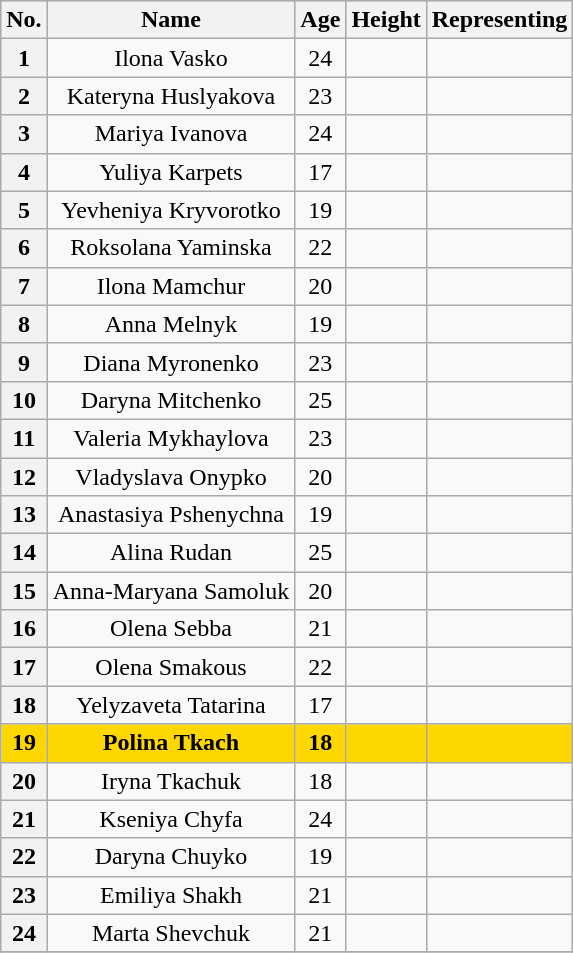<table class="sortable wikitable">
<tr style="background:#ccc;">
<th>No.</th>
<th>Name</th>
<th>Age</th>
<th>Height</th>
<th>Representing</th>
</tr>
<tr>
<th>1</th>
<td align=center>Ilona Vasko</td>
<td align=center>24</td>
<td align=center></td>
<td><strong></strong></td>
</tr>
<tr>
<th>2</th>
<td align=center>Kateryna Huslyakova</td>
<td align=center>23</td>
<td align=center></td>
<td><strong></strong></td>
</tr>
<tr>
<th>3</th>
<td align=center>Mariya Ivanova</td>
<td align=center>24</td>
<td align=center></td>
<td><strong></strong></td>
</tr>
<tr>
<th>4</th>
<td align=center>Yuliya Karpets</td>
<td align=center>17</td>
<td align=center></td>
<td><strong></strong></td>
</tr>
<tr>
<th>5</th>
<td align=center>Yevheniya Kryvorotko</td>
<td align=center>19</td>
<td align=center></td>
<td><strong></strong></td>
</tr>
<tr>
<th>6</th>
<td align=center>Roksolana Yaminska</td>
<td align=center>22</td>
<td align=center></td>
<td><strong></strong></td>
</tr>
<tr>
<th>7</th>
<td align=center>Ilona Mamchur</td>
<td align=center>20</td>
<td align=center></td>
<td><strong></strong></td>
</tr>
<tr>
<th>8</th>
<td align=center>Anna Melnyk</td>
<td align=center>19</td>
<td align=center></td>
<td><strong></strong></td>
</tr>
<tr>
<th>9</th>
<td align=center>Diana Myronenko</td>
<td align=center>23</td>
<td align=center></td>
<td><strong></strong></td>
</tr>
<tr>
<th>10</th>
<td align=center>Daryna Mitchenko</td>
<td align=center>25</td>
<td align=center></td>
<td><strong></strong></td>
</tr>
<tr>
<th>11</th>
<td align=center>Valeria Mykhaylova</td>
<td align=center>23</td>
<td align=center></td>
<td><strong></strong></td>
</tr>
<tr>
<th>12</th>
<td align=center>Vladyslava Onypko</td>
<td align=center>20</td>
<td align=center></td>
<td><strong></strong></td>
</tr>
<tr>
<th>13</th>
<td align=center>Anastasiya Pshenychna</td>
<td align=center>19</td>
<td align=center></td>
<td><strong></strong></td>
</tr>
<tr>
<th>14</th>
<td align=center>Alina Rudan</td>
<td align=center>25</td>
<td align=center></td>
<td><strong></strong></td>
</tr>
<tr>
<th>15</th>
<td align=center>Anna-Maryana Samoluk</td>
<td align=center>20</td>
<td align=center></td>
<td><strong></strong></td>
</tr>
<tr>
<th>16</th>
<td align=center>Olena Sebba</td>
<td align=center>21</td>
<td align=center></td>
<td><strong></strong></td>
</tr>
<tr>
<th>17</th>
<td align=center>Olena Smakous</td>
<td align=center>22</td>
<td align=center></td>
<td><strong></strong></td>
</tr>
<tr>
<th>18</th>
<td align=center>Yelyzaveta Tatarina</td>
<td align=center>17</td>
<td align=center></td>
<td><strong></strong></td>
</tr>
<tr>
<th scope="row" style="text-align:center; font-weight:bold; background:gold">19</th>
<td style="text-align:center; background:gold;"><strong>Polina Tkach</strong></td>
<td style="text-align:center; background:gold;"><strong>18</strong></td>
<td style="text-align:center; background:gold;"><strong></strong></td>
<td style="text-align:left; background:gold;"><strong></strong></td>
</tr>
<tr>
<th>20</th>
<td align=center>Iryna Tkachuk</td>
<td align=center>18</td>
<td align=center></td>
<td><strong></strong></td>
</tr>
<tr>
<th>21</th>
<td align=center>Kseniya Chyfa</td>
<td align=center>24</td>
<td align=center></td>
<td><strong></strong></td>
</tr>
<tr>
<th>22</th>
<td align=center>Daryna Chuyko</td>
<td align=center>19</td>
<td align=center></td>
<td><strong></strong></td>
</tr>
<tr>
<th>23</th>
<td align=center>Emiliya Shakh</td>
<td align=center>21</td>
<td align=center></td>
<td><strong></strong></td>
</tr>
<tr>
<th>24</th>
<td align=center>Marta Shevchuk</td>
<td align=center>21</td>
<td align=center></td>
<td><strong></strong></td>
</tr>
<tr>
</tr>
</table>
